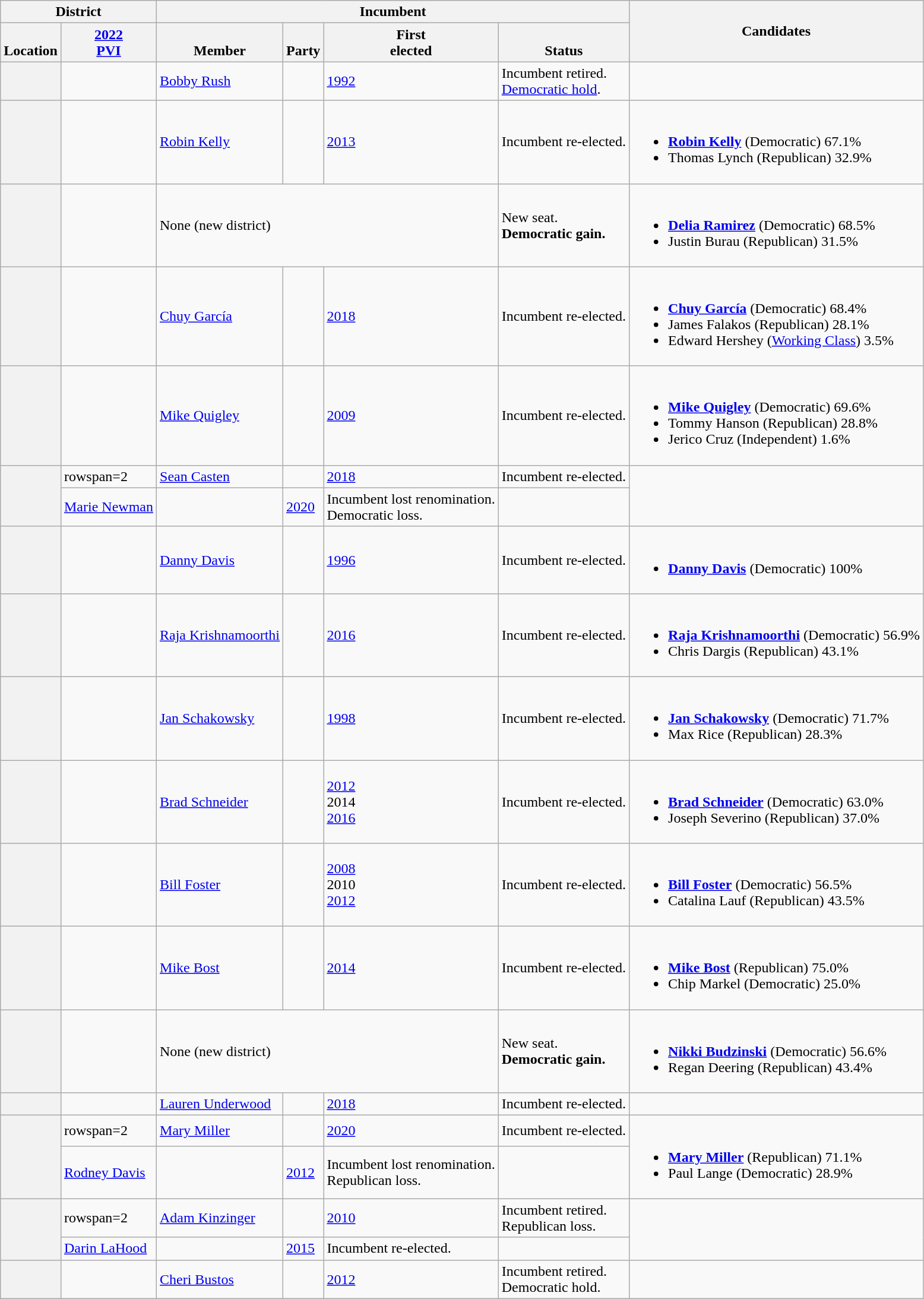<table class="wikitable sortable">
<tr>
<th colspan=2>District</th>
<th colspan=4>Incumbent</th>
<th rowspan=2 class="unsortable">Candidates</th>
</tr>
<tr valign=bottom>
<th>Location</th>
<th><a href='#'>2022<br>PVI</a></th>
<th>Member</th>
<th>Party</th>
<th>First<br>elected</th>
<th>Status</th>
</tr>
<tr>
<th></th>
<td></td>
<td><a href='#'>Bobby Rush</a></td>
<td></td>
<td><a href='#'>1992</a></td>
<td>Incumbent retired.<br><a href='#'>Democratic hold</a>.</td>
<td nowrap></td>
</tr>
<tr>
<th></th>
<td></td>
<td><a href='#'>Robin Kelly</a></td>
<td></td>
<td><a href='#'>2013 </a></td>
<td>Incumbent re-elected.</td>
<td nowrap><br><ul><li> <strong><a href='#'>Robin Kelly</a></strong> (Democratic) 67.1%</li><li>Thomas Lynch (Republican) 32.9%</li></ul></td>
</tr>
<tr>
<th></th>
<td></td>
<td colspan=3>None (new district)</td>
<td>New seat.<br><strong>Democratic gain.</strong></td>
<td nowrap><br><ul><li> <strong><a href='#'>Delia Ramirez</a></strong> (Democratic) 68.5%</li><li>Justin Burau (Republican) 31.5%</li></ul></td>
</tr>
<tr>
<th></th>
<td></td>
<td><a href='#'>Chuy García</a></td>
<td></td>
<td><a href='#'>2018</a></td>
<td>Incumbent re-elected.</td>
<td nowrap><br><ul><li> <strong><a href='#'>Chuy García</a></strong> (Democratic) 68.4%</li><li>James Falakos (Republican) 28.1%</li><li>Edward Hershey (<a href='#'>Working Class</a>) 3.5%</li></ul></td>
</tr>
<tr>
<th></th>
<td></td>
<td><a href='#'>Mike Quigley</a></td>
<td></td>
<td><a href='#'>2009 </a></td>
<td>Incumbent re-elected.</td>
<td nowrap><br><ul><li> <strong><a href='#'>Mike Quigley</a></strong> (Democratic) 69.6%</li><li>Tommy Hanson (Republican) 28.8%</li><li>Jerico Cruz (Independent) 1.6%</li></ul></td>
</tr>
<tr>
<th rowspan=2></th>
<td>rowspan=2 </td>
<td><a href='#'>Sean Casten</a></td>
<td></td>
<td><a href='#'>2018</a></td>
<td>Incumbent re-elected.</td>
<td rowspan=2 nowrap></td>
</tr>
<tr>
<td><a href='#'>Marie Newman</a> <br></td>
<td></td>
<td><a href='#'>2020</a></td>
<td>Incumbent lost renomination.<br>Democratic loss.</td>
</tr>
<tr>
<th></th>
<td></td>
<td><a href='#'>Danny Davis</a></td>
<td></td>
<td><a href='#'>1996</a></td>
<td>Incumbent re-elected.</td>
<td nowrap><br><ul><li> <strong><a href='#'>Danny Davis</a></strong> (Democratic) 100%</li></ul></td>
</tr>
<tr>
<th></th>
<td></td>
<td><a href='#'>Raja Krishnamoorthi</a></td>
<td></td>
<td><a href='#'>2016</a></td>
<td>Incumbent re-elected.</td>
<td nowrap><br><ul><li> <strong><a href='#'>Raja Krishnamoorthi</a></strong> (Democratic) 56.9%</li><li>Chris Dargis (Republican) 43.1%</li></ul></td>
</tr>
<tr>
<th></th>
<td></td>
<td><a href='#'>Jan Schakowsky</a></td>
<td></td>
<td><a href='#'>1998</a></td>
<td>Incumbent re-elected.</td>
<td nowrap><br><ul><li> <strong><a href='#'>Jan Schakowsky</a></strong> (Democratic) 71.7%</li><li>Max Rice (Republican) 28.3%</li></ul></td>
</tr>
<tr>
<th></th>
<td></td>
<td><a href='#'>Brad Schneider</a></td>
<td></td>
<td><a href='#'>2012</a><br>2014 <br><a href='#'>2016</a></td>
<td>Incumbent re-elected.</td>
<td nowrap><br><ul><li> <strong><a href='#'>Brad Schneider</a></strong> (Democratic) 63.0%</li><li>Joseph Severino (Republican) 37.0%</li></ul></td>
</tr>
<tr>
<th></th>
<td></td>
<td><a href='#'>Bill Foster</a></td>
<td></td>
<td><a href='#'>2008 </a><br>2010 <br><a href='#'>2012</a></td>
<td>Incumbent re-elected.</td>
<td nowrap><br><ul><li> <strong><a href='#'>Bill Foster</a></strong> (Democratic) 56.5%</li><li>Catalina Lauf (Republican) 43.5%</li></ul></td>
</tr>
<tr>
<th></th>
<td></td>
<td><a href='#'>Mike Bost</a></td>
<td></td>
<td><a href='#'>2014</a></td>
<td>Incumbent re-elected.</td>
<td nowrap><br><ul><li> <strong><a href='#'>Mike Bost</a></strong> (Republican) 75.0%</li><li>Chip Markel (Democratic) 25.0%</li></ul></td>
</tr>
<tr>
<th></th>
<td></td>
<td colspan=3>None (new district)</td>
<td>New seat.<br><strong>Democratic gain.</strong></td>
<td nowrap><br><ul><li> <strong><a href='#'>Nikki Budzinski</a></strong> (Democratic) 56.6%</li><li>Regan Deering (Republican) 43.4%</li></ul></td>
</tr>
<tr>
<th></th>
<td></td>
<td><a href='#'>Lauren Underwood</a></td>
<td></td>
<td><a href='#'>2018</a></td>
<td>Incumbent re-elected.</td>
<td nowrap></td>
</tr>
<tr>
<th rowspan=2></th>
<td>rowspan=2 </td>
<td><a href='#'>Mary Miller</a></td>
<td></td>
<td><a href='#'>2020</a></td>
<td>Incumbent re-elected.</td>
<td rowspan=2 nowrap><br><ul><li> <strong><a href='#'>Mary Miller</a></strong> (Republican) 71.1%</li><li>Paul Lange (Democratic) 28.9%</li></ul></td>
</tr>
<tr>
<td><a href='#'>Rodney Davis</a><br></td>
<td></td>
<td><a href='#'>2012</a></td>
<td>Incumbent lost renomination.<br>Republican loss.</td>
</tr>
<tr>
<th rowspan=2></th>
<td>rowspan=2 </td>
<td><a href='#'>Adam Kinzinger</a></td>
<td></td>
<td><a href='#'>2010</a></td>
<td>Incumbent retired.<br>Republican loss.</td>
<td rowspan=2 nowrap></td>
</tr>
<tr>
<td><a href='#'>Darin LaHood</a><br></td>
<td></td>
<td><a href='#'>2015 </a></td>
<td>Incumbent re-elected.</td>
</tr>
<tr>
<th></th>
<td></td>
<td><a href='#'>Cheri Bustos</a></td>
<td></td>
<td><a href='#'>2012</a></td>
<td>Incumbent retired.<br>Democratic hold.</td>
<td nowrap></td>
</tr>
</table>
